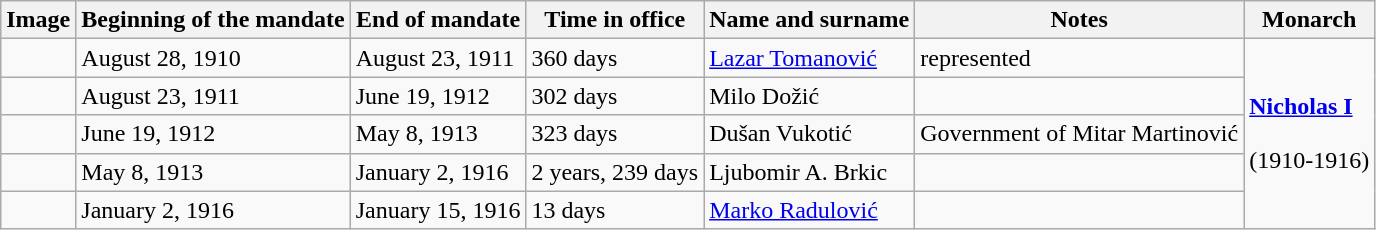<table class="wikitable">
<tr>
<th>Image</th>
<th>Beginning of the mandate</th>
<th>End of mandate</th>
<th>Time in office</th>
<th>Name and surname</th>
<th>Notes</th>
<th>Monarch</th>
</tr>
<tr>
<td></td>
<td>August 28, 1910</td>
<td>August 23, 1911</td>
<td>360 days</td>
<td><a href='#'>Lazar Tomanović</a></td>
<td>represented</td>
<td rowspan="5"><strong><a href='#'>Nicholas I</a></strong><br><br>(1910-1916)</td>
</tr>
<tr>
<td></td>
<td>August 23, 1911</td>
<td>June 19, 1912</td>
<td>302 days</td>
<td>Milo Dožić</td>
<td></td>
</tr>
<tr>
<td></td>
<td>June 19, 1912</td>
<td>May 8, 1913</td>
<td>323 days</td>
<td>Dušan Vukotić</td>
<td>Government of Mitar Martinović</td>
</tr>
<tr>
<td></td>
<td>May 8, 1913</td>
<td>January 2, 1916</td>
<td>2 years, 239 days</td>
<td>Ljubomir A. Brkic</td>
<td></td>
</tr>
<tr>
<td></td>
<td>January 2, 1916</td>
<td>January 15, 1916</td>
<td>13 days</td>
<td><a href='#'>Marko Radulović</a></td>
</tr>
</table>
